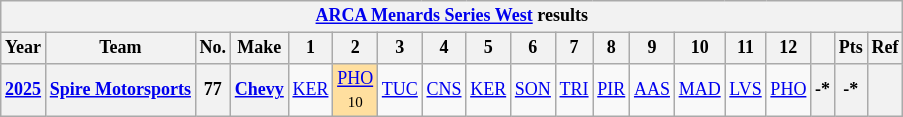<table class="wikitable" style="text-align:center; font-size:75%">
<tr>
<th colspan=19><a href='#'>ARCA Menards Series West</a> results</th>
</tr>
<tr>
<th>Year</th>
<th>Team</th>
<th>No.</th>
<th>Make</th>
<th>1</th>
<th>2</th>
<th>3</th>
<th>4</th>
<th>5</th>
<th>6</th>
<th>7</th>
<th>8</th>
<th>9</th>
<th>10</th>
<th>11</th>
<th>12</th>
<th></th>
<th>Pts</th>
<th>Ref</th>
</tr>
<tr>
<th><a href='#'>2025</a></th>
<th><a href='#'>Spire Motorsports</a></th>
<th>77</th>
<th><a href='#'>Chevy</a></th>
<td><a href='#'>KER</a></td>
<td style="background:#FFDF9F;"><a href='#'>PHO</a><br><small>10</small></td>
<td><a href='#'>TUC</a></td>
<td><a href='#'>CNS</a></td>
<td><a href='#'>KER</a></td>
<td><a href='#'>SON</a></td>
<td><a href='#'>TRI</a></td>
<td><a href='#'>PIR</a></td>
<td><a href='#'>AAS</a></td>
<td><a href='#'>MAD</a></td>
<td><a href='#'>LVS</a></td>
<td><a href='#'>PHO</a></td>
<th>-*</th>
<th>-*</th>
<th></th>
</tr>
</table>
